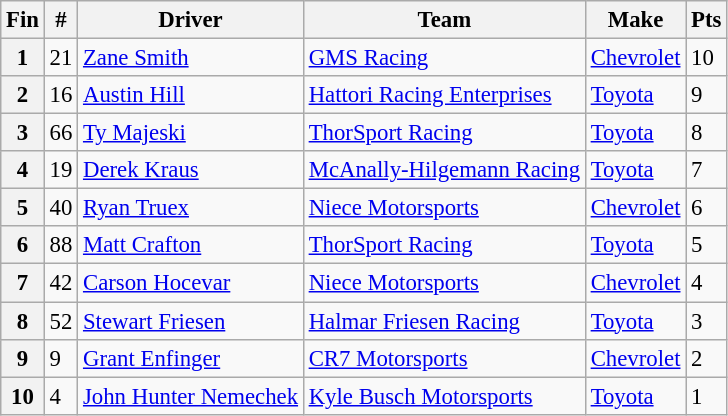<table class="wikitable" style="font-size:95%">
<tr>
<th>Fin</th>
<th>#</th>
<th>Driver</th>
<th>Team</th>
<th>Make</th>
<th>Pts</th>
</tr>
<tr>
<th>1</th>
<td>21</td>
<td><a href='#'>Zane Smith</a></td>
<td><a href='#'>GMS Racing</a></td>
<td><a href='#'>Chevrolet</a></td>
<td>10</td>
</tr>
<tr>
<th>2</th>
<td>16</td>
<td><a href='#'>Austin Hill</a></td>
<td><a href='#'>Hattori Racing Enterprises</a></td>
<td><a href='#'>Toyota</a></td>
<td>9</td>
</tr>
<tr>
<th>3</th>
<td>66</td>
<td><a href='#'>Ty Majeski</a></td>
<td><a href='#'>ThorSport Racing</a></td>
<td><a href='#'>Toyota</a></td>
<td>8</td>
</tr>
<tr>
<th>4</th>
<td>19</td>
<td><a href='#'>Derek Kraus</a></td>
<td><a href='#'>McAnally-Hilgemann Racing</a></td>
<td><a href='#'>Toyota</a></td>
<td>7</td>
</tr>
<tr>
<th>5</th>
<td>40</td>
<td><a href='#'>Ryan Truex</a></td>
<td><a href='#'>Niece Motorsports</a></td>
<td><a href='#'>Chevrolet</a></td>
<td>6</td>
</tr>
<tr>
<th>6</th>
<td>88</td>
<td><a href='#'>Matt Crafton</a></td>
<td><a href='#'>ThorSport Racing</a></td>
<td><a href='#'>Toyota</a></td>
<td>5</td>
</tr>
<tr>
<th>7</th>
<td>42</td>
<td><a href='#'>Carson Hocevar</a></td>
<td><a href='#'>Niece Motorsports</a></td>
<td><a href='#'>Chevrolet</a></td>
<td>4</td>
</tr>
<tr>
<th>8</th>
<td>52</td>
<td><a href='#'>Stewart Friesen</a></td>
<td><a href='#'>Halmar Friesen Racing</a></td>
<td><a href='#'>Toyota</a></td>
<td>3</td>
</tr>
<tr>
<th>9</th>
<td>9</td>
<td><a href='#'>Grant Enfinger</a></td>
<td><a href='#'>CR7 Motorsports</a></td>
<td><a href='#'>Chevrolet</a></td>
<td>2</td>
</tr>
<tr>
<th>10</th>
<td>4</td>
<td><a href='#'>John Hunter Nemechek</a></td>
<td><a href='#'>Kyle Busch Motorsports</a></td>
<td><a href='#'>Toyota</a></td>
<td>1</td>
</tr>
</table>
